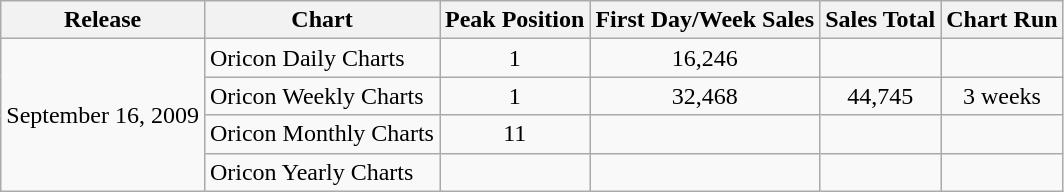<table class="wikitable">
<tr>
<th>Release</th>
<th>Chart</th>
<th>Peak Position</th>
<th>First Day/Week Sales</th>
<th>Sales Total</th>
<th>Chart Run</th>
</tr>
<tr>
<td rowspan="4">September 16, 2009</td>
<td>Oricon Daily Charts</td>
<td style="text-align:center;">1</td>
<td style="text-align:center;">16,246</td>
<td></td>
<td></td>
</tr>
<tr>
<td>Oricon Weekly Charts</td>
<td style="text-align:center;">1</td>
<td style="text-align:center;">32,468</td>
<td style="text-align:center;">44,745</td>
<td style="text-align:center;">3 weeks</td>
</tr>
<tr>
<td>Oricon Monthly Charts</td>
<td style="text-align:center;">11</td>
<td></td>
<td></td>
<td></td>
</tr>
<tr>
<td>Oricon Yearly Charts</td>
<td style="text-align:center;"></td>
<td></td>
<td></td>
<td></td>
</tr>
</table>
